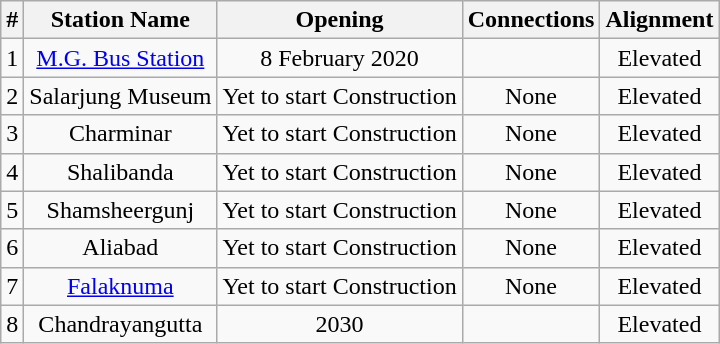<table class="wikitable" style="text-align: center;">
<tr>
<th>#</th>
<th>Station Name</th>
<th>Opening</th>
<th>Connections</th>
<th>Alignment</th>
</tr>
<tr>
<td>1</td>
<td><a href='#'>M.G. Bus Station</a></td>
<td>8 February 2020</td>
<td></td>
<td>Elevated</td>
</tr>
<tr>
<td>2</td>
<td>Salarjung Museum</td>
<td>Yet to start Construction</td>
<td>None</td>
<td>Elevated</td>
</tr>
<tr>
<td>3</td>
<td>Charminar</td>
<td>Yet to start Construction</td>
<td>None</td>
<td>Elevated</td>
</tr>
<tr>
<td>4</td>
<td>Shalibanda</td>
<td>Yet to start Construction</td>
<td>None</td>
<td>Elevated</td>
</tr>
<tr>
<td>5</td>
<td>Shamsheergunj</td>
<td>Yet to start Construction</td>
<td>None</td>
<td>Elevated</td>
</tr>
<tr>
<td>6</td>
<td>Aliabad</td>
<td>Yet to start Construction</td>
<td>None</td>
<td>Elevated</td>
</tr>
<tr>
<td>7</td>
<td><a href='#'>Falaknuma</a></td>
<td>Yet to start Construction</td>
<td>None</td>
<td>Elevated</td>
</tr>
<tr>
<td>8</td>
<td>Chandrayangutta</td>
<td>2030</td>
<td></td>
<td>Elevated</td>
</tr>
</table>
